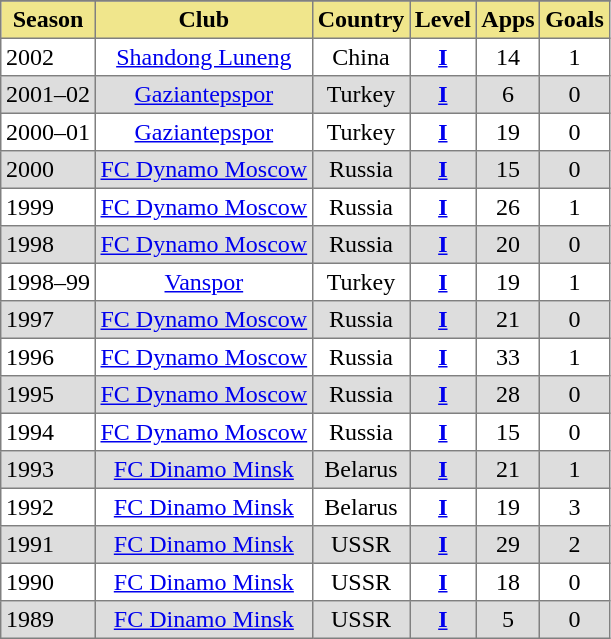<table border=1 cellpadding=3 style="border-collapse: collapse;">
<tr align=center style=background:#efefefe>
</tr>
<tr ---- bgcolor="#F0E68C" align="center">
<th>Season</th>
<th>Club</th>
<th>Country</th>
<th>Level</th>
<th>Apps</th>
<th>Goals</th>
</tr>
<tr>
<td>2002</td>
<td align=center><a href='#'>Shandong Luneng</a></td>
<td align=center>China</td>
<td align=center><strong><a href='#'>I</a></strong></td>
<td align=center>14</td>
<td align=center>1</td>
</tr>
<tr bgcolor=#dddddd>
<td>2001–02</td>
<td align=center><a href='#'>Gaziantepspor</a></td>
<td align=center>Turkey</td>
<td align=center><strong><a href='#'>I</a></strong></td>
<td align=center>6</td>
<td align=center>0</td>
</tr>
<tr>
<td>2000–01</td>
<td align=center><a href='#'>Gaziantepspor</a></td>
<td align=center>Turkey</td>
<td align=center><strong><a href='#'>I</a></strong></td>
<td align=center>19</td>
<td align=center>0</td>
</tr>
<tr bgcolor=#dddddd>
<td>2000</td>
<td align=center><a href='#'>FC Dynamo Moscow</a></td>
<td align=center>Russia</td>
<td align=center><strong><a href='#'>I</a></strong></td>
<td align=center>15</td>
<td align=center>0</td>
</tr>
<tr>
<td>1999</td>
<td align=center><a href='#'>FC Dynamo Moscow</a></td>
<td align=center>Russia</td>
<td align=center><strong><a href='#'>I</a></strong></td>
<td align=center>26</td>
<td align=center>1</td>
</tr>
<tr bgcolor=#dddddd>
<td>1998</td>
<td align=center><a href='#'>FC Dynamo Moscow</a></td>
<td align=center>Russia</td>
<td align=center><strong><a href='#'>I</a></strong></td>
<td align=center>20</td>
<td align=center>0</td>
</tr>
<tr>
<td>1998–99</td>
<td align=center><a href='#'>Vanspor</a></td>
<td align=center>Turkey</td>
<td align=center><strong><a href='#'>I</a></strong></td>
<td align=center>19</td>
<td align=center>1</td>
</tr>
<tr bgcolor=#dddddd>
<td>1997</td>
<td align=center><a href='#'>FC Dynamo Moscow</a></td>
<td align=center>Russia</td>
<td align=center><strong><a href='#'>I</a></strong></td>
<td align=center>21</td>
<td align=center>0</td>
</tr>
<tr>
<td>1996</td>
<td align=center><a href='#'>FC Dynamo Moscow</a></td>
<td align=center>Russia</td>
<td align=center><strong><a href='#'>I</a></strong></td>
<td align=center>33</td>
<td align=center>1</td>
</tr>
<tr bgcolor=#dddddd>
<td>1995</td>
<td align=center><a href='#'>FC Dynamo Moscow</a></td>
<td align=center>Russia</td>
<td align=center><strong><a href='#'>I</a></strong></td>
<td align=center>28</td>
<td align=center>0</td>
</tr>
<tr>
<td>1994</td>
<td align=center><a href='#'>FC Dynamo Moscow</a></td>
<td align=center>Russia</td>
<td align=center><strong><a href='#'>I</a></strong></td>
<td align=center>15</td>
<td align=center>0</td>
</tr>
<tr bgcolor=#dddddd>
<td>1993</td>
<td align=center><a href='#'>FC Dinamo Minsk</a></td>
<td align=center>Belarus</td>
<td align=center><strong><a href='#'>I</a></strong></td>
<td align=center>21</td>
<td align=center>1</td>
</tr>
<tr>
<td>1992</td>
<td align=center><a href='#'>FC Dinamo Minsk</a></td>
<td align=center>Belarus</td>
<td align=center><strong><a href='#'>I</a></strong></td>
<td align=center>19</td>
<td align=center>3</td>
</tr>
<tr bgcolor=#dddddd>
<td>1991</td>
<td align=center><a href='#'>FC Dinamo Minsk</a></td>
<td align=center>USSR</td>
<td align=center><strong><a href='#'>I</a></strong></td>
<td align=center>29</td>
<td align=center>2</td>
</tr>
<tr>
<td>1990</td>
<td align=center><a href='#'>FC Dinamo Minsk</a></td>
<td align=center>USSR</td>
<td align=center><strong><a href='#'>I</a></strong></td>
<td align=center>18</td>
<td align=center>0</td>
</tr>
<tr bgcolor=#dddddd>
<td>1989</td>
<td align=center><a href='#'>FC Dinamo Minsk</a></td>
<td align=center>USSR</td>
<td align=center><strong><a href='#'>I</a></strong></td>
<td align=center>5</td>
<td align=center>0</td>
</tr>
</table>
